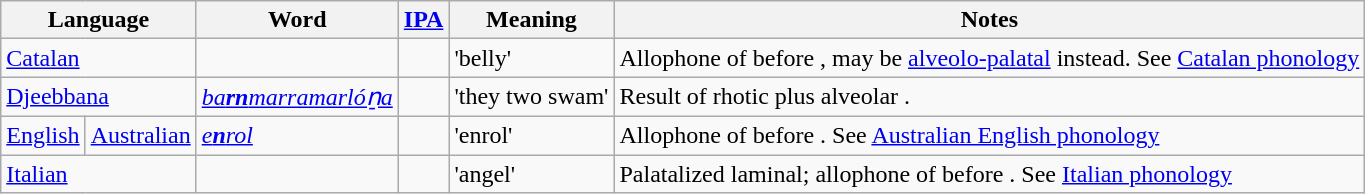<table class="wikitable">
<tr>
<th colspan="2">Language</th>
<th>Word</th>
<th><a href='#'>IPA</a></th>
<th>Meaning</th>
<th>Notes</th>
</tr>
<tr>
<td colspan="2"><a href='#'>Catalan</a></td>
<td></td>
<td></td>
<td>'belly'</td>
<td>Allophone of  before , may be <a href='#'>alveolo-palatal</a> instead. See <a href='#'>Catalan phonology</a></td>
</tr>
<tr>
<td colspan="2"><a href='#'>Djeebbana</a></td>
<td><em><a href='#'>ba<strong>rn</strong>marramarlón̠a</a></em></td>
<td></td>
<td>'they two swam'</td>
<td>Result of rhotic plus alveolar .</td>
</tr>
<tr>
<td><a href='#'>English</a></td>
<td><a href='#'>Australian</a></td>
<td><em><a href='#'>e<strong>n</strong>rol</a></em></td>
<td></td>
<td>'enrol'</td>
<td>Allophone of  before . See <a href='#'>Australian English phonology</a></td>
</tr>
<tr>
<td colspan="2"><a href='#'>Italian</a></td>
<td></td>
<td></td>
<td>'angel'</td>
<td>Palatalized laminal; allophone of  before . See <a href='#'>Italian phonology</a></td>
</tr>
</table>
